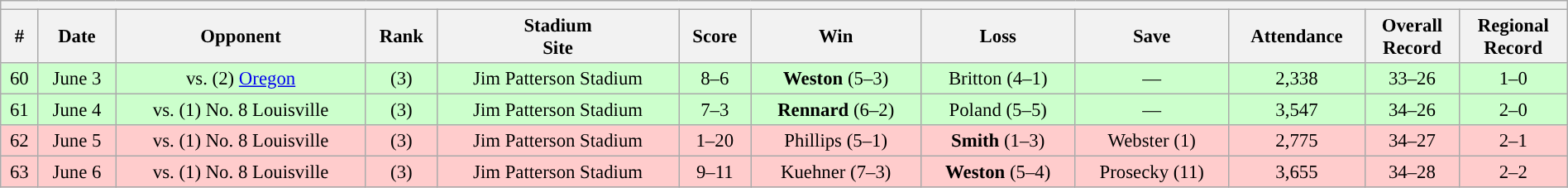<table class="wikitable collapsible collapsed" style="margin:auto; width:100%; text-align:center; font-size:95%">
<tr>
<th colspan=12 style="padding-left:4em;"></th>
</tr>
<tr>
<th>#</th>
<th>Date</th>
<th>Opponent</th>
<th>Rank</th>
<th>Stadium<br>Site</th>
<th>Score</th>
<th>Win</th>
<th>Loss</th>
<th>Save</th>
<th>Attendance</th>
<th>Overall<br>Record</th>
<th>Regional<br>Record</th>
</tr>
<tr align="center" bgcolor="#ccffcc">
<td>60</td>
<td>June 3</td>
<td>vs. (2) <a href='#'>Oregon</a></td>
<td>(3)</td>
<td>Jim Patterson Stadium</td>
<td>8–6</td>
<td><strong>Weston</strong> (5–3)</td>
<td>Britton (4–1)</td>
<td>—</td>
<td>2,338</td>
<td>33–26</td>
<td>1–0</td>
</tr>
<tr align="center" bgcolor="#ccffcc">
<td>61</td>
<td>June 4</td>
<td>vs. (1) No. 8 Louisville</td>
<td>(3)</td>
<td>Jim Patterson Stadium</td>
<td>7–3</td>
<td><strong>Rennard</strong> (6–2)</td>
<td>Poland (5–5)</td>
<td>—</td>
<td>3,547</td>
<td>34–26</td>
<td>2–0</td>
</tr>
<tr align="center" bgcolor="#ffcccc">
<td>62</td>
<td>June 5</td>
<td>vs. (1) No. 8 Louisville</td>
<td>(3)</td>
<td>Jim Patterson Stadium</td>
<td>1–20</td>
<td>Phillips (5–1)</td>
<td><strong>Smith</strong> (1–3)</td>
<td>Webster (1)</td>
<td>2,775</td>
<td>34–27</td>
<td>2–1</td>
</tr>
<tr align="center" bgcolor="#ffcccc">
<td>63</td>
<td>June 6</td>
<td>vs. (1) No. 8 Louisville</td>
<td>(3)</td>
<td>Jim Patterson Stadium</td>
<td>9–11</td>
<td>Kuehner (7–3)</td>
<td><strong>Weston</strong> (5–4)</td>
<td>Prosecky (11)</td>
<td>3,655</td>
<td>34–28</td>
<td>2–2</td>
</tr>
</table>
